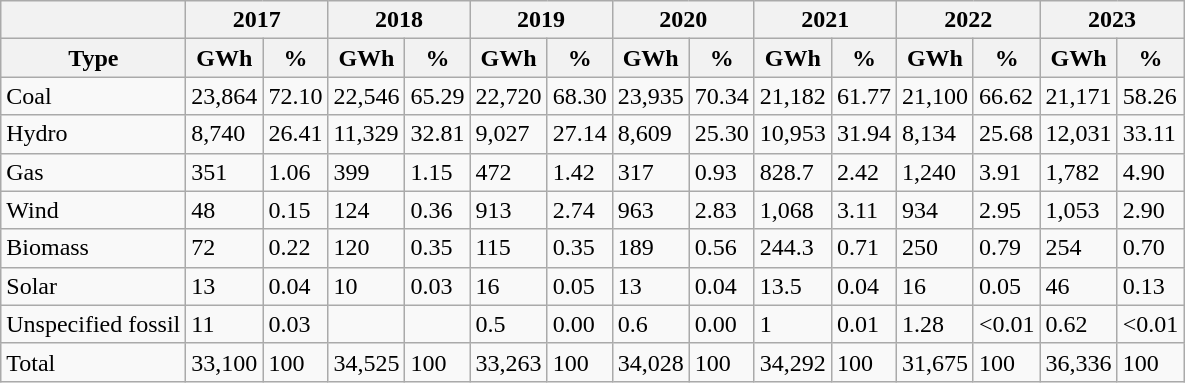<table class="wikitable">
<tr>
<th></th>
<th colspan="2">2017</th>
<th colspan="2">2018</th>
<th colspan="2">2019</th>
<th colspan="2">2020</th>
<th colspan="2">2021</th>
<th colspan="2">2022</th>
<th colspan="2">2023</th>
</tr>
<tr>
<th>Type</th>
<th>GWh</th>
<th>%</th>
<th>GWh</th>
<th>%</th>
<th>GWh</th>
<th>%</th>
<th>GWh</th>
<th>%</th>
<th>GWh</th>
<th>%</th>
<th>GWh</th>
<th>%</th>
<th>GWh</th>
<th>%</th>
</tr>
<tr>
<td>Coal</td>
<td>23,864</td>
<td>72.10</td>
<td>22,546</td>
<td>65.29</td>
<td>22,720</td>
<td>68.30</td>
<td>23,935</td>
<td>70.34</td>
<td>21,182</td>
<td>61.77</td>
<td>21,100</td>
<td>66.62</td>
<td>21,171</td>
<td>58.26</td>
</tr>
<tr>
<td>Hydro</td>
<td>8,740</td>
<td>26.41</td>
<td>11,329</td>
<td>32.81</td>
<td>9,027</td>
<td>27.14</td>
<td>8,609</td>
<td>25.30</td>
<td>10,953</td>
<td>31.94</td>
<td>8,134</td>
<td>25.68</td>
<td>12,031</td>
<td>33.11</td>
</tr>
<tr>
<td>Gas</td>
<td>351</td>
<td>1.06</td>
<td>399</td>
<td>1.15</td>
<td>472</td>
<td>1.42</td>
<td>317</td>
<td>0.93</td>
<td>828.7</td>
<td>2.42</td>
<td>1,240</td>
<td>3.91</td>
<td>1,782</td>
<td>4.90</td>
</tr>
<tr>
<td>Wind</td>
<td>48</td>
<td>0.15</td>
<td>124</td>
<td>0.36</td>
<td>913</td>
<td>2.74</td>
<td>963</td>
<td>2.83</td>
<td>1,068</td>
<td>3.11</td>
<td>934</td>
<td>2.95</td>
<td>1,053</td>
<td>2.90</td>
</tr>
<tr>
<td>Biomass</td>
<td>72</td>
<td>0.22</td>
<td>120</td>
<td>0.35</td>
<td>115</td>
<td>0.35</td>
<td>189</td>
<td>0.56</td>
<td>244.3</td>
<td>0.71</td>
<td>250</td>
<td>0.79</td>
<td>254</td>
<td>0.70</td>
</tr>
<tr>
<td>Solar</td>
<td>13</td>
<td>0.04</td>
<td>10</td>
<td>0.03</td>
<td>16</td>
<td>0.05</td>
<td>13</td>
<td>0.04</td>
<td>13.5</td>
<td>0.04</td>
<td>16</td>
<td>0.05</td>
<td>46</td>
<td>0.13</td>
</tr>
<tr>
<td>Unspecified fossil</td>
<td>11</td>
<td>0.03</td>
<td></td>
<td></td>
<td>0.5</td>
<td>0.00</td>
<td>0.6</td>
<td>0.00</td>
<td>1</td>
<td>0.01</td>
<td>1.28</td>
<td><0.01</td>
<td>0.62</td>
<td><0.01</td>
</tr>
<tr>
<td>Total</td>
<td>33,100</td>
<td>100</td>
<td>34,525</td>
<td>100</td>
<td>33,263</td>
<td>100</td>
<td>34,028</td>
<td>100</td>
<td>34,292</td>
<td>100</td>
<td>31,675</td>
<td>100</td>
<td>36,336</td>
<td>100</td>
</tr>
</table>
